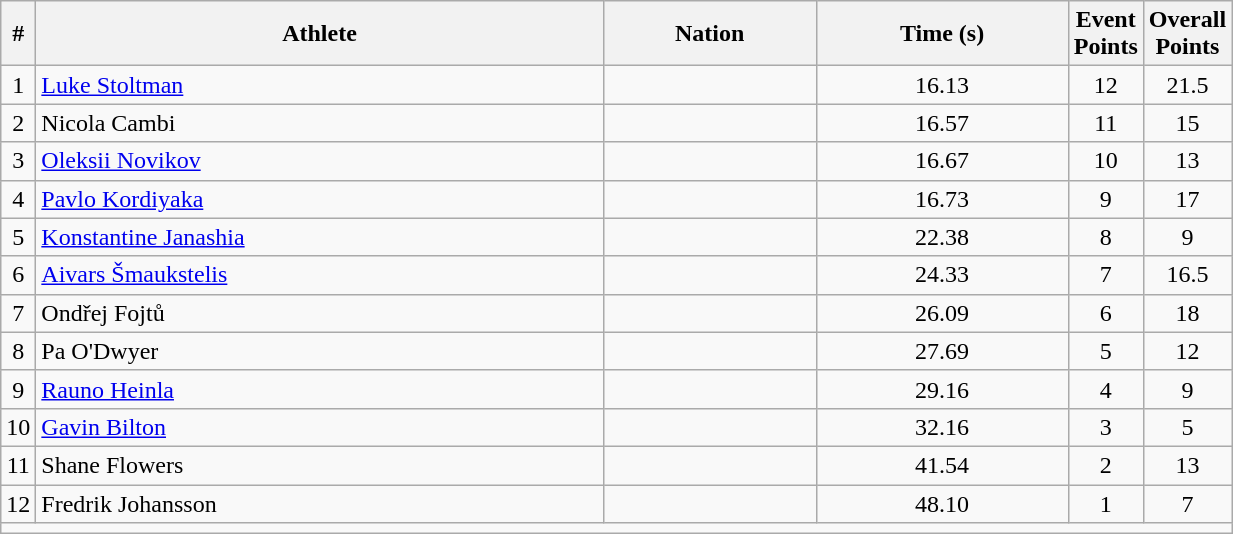<table class="wikitable sortable" style="text-align:center;width: 65%;">
<tr>
<th scope="col" style="width: 10px;">#</th>
<th scope="col">Athlete</th>
<th scope="col">Nation</th>
<th scope="col">Time (s)</th>
<th scope="col" style="width: 10px;">Event Points</th>
<th scope="col" style="width: 10px;">Overall Points</th>
</tr>
<tr>
<td>1</td>
<td align=left><a href='#'>Luke Stoltman</a></td>
<td align=left></td>
<td>16.13</td>
<td>12</td>
<td>21.5</td>
</tr>
<tr>
<td>2</td>
<td align=left>Nicola Cambi</td>
<td align=left></td>
<td>16.57</td>
<td>11</td>
<td>15</td>
</tr>
<tr>
<td>3</td>
<td align=left><a href='#'>Oleksii Novikov</a></td>
<td align=left></td>
<td>16.67</td>
<td>10</td>
<td>13</td>
</tr>
<tr>
<td>4</td>
<td align=left><a href='#'>Pavlo Kordiyaka</a></td>
<td align=left></td>
<td>16.73</td>
<td>9</td>
<td>17</td>
</tr>
<tr>
<td>5</td>
<td align=left><a href='#'>Konstantine Janashia</a></td>
<td align=left></td>
<td>22.38</td>
<td>8</td>
<td>9</td>
</tr>
<tr>
<td>6</td>
<td align=left><a href='#'>Aivars Šmaukstelis</a></td>
<td align=left></td>
<td>24.33</td>
<td>7</td>
<td>16.5</td>
</tr>
<tr>
<td>7</td>
<td align=left>Ondřej Fojtů</td>
<td align=left></td>
<td>26.09</td>
<td>6</td>
<td>18</td>
</tr>
<tr>
<td>8</td>
<td align=left>Pa O'Dwyer</td>
<td align=left></td>
<td>27.69</td>
<td>5</td>
<td>12</td>
</tr>
<tr>
<td>9</td>
<td align=left><a href='#'>Rauno Heinla</a></td>
<td align=left></td>
<td>29.16</td>
<td>4</td>
<td>9</td>
</tr>
<tr>
<td>10</td>
<td align=left><a href='#'>Gavin Bilton</a></td>
<td align=left></td>
<td>32.16</td>
<td>3</td>
<td>5</td>
</tr>
<tr>
<td>11</td>
<td align=left>Shane Flowers</td>
<td align=left></td>
<td>41.54</td>
<td>2</td>
<td>13</td>
</tr>
<tr>
<td>12</td>
<td align=left>Fredrik Johansson</td>
<td align=left></td>
<td>48.10</td>
<td>1</td>
<td>7</td>
</tr>
<tr class="sortbottom">
<td colspan="6"></td>
</tr>
</table>
